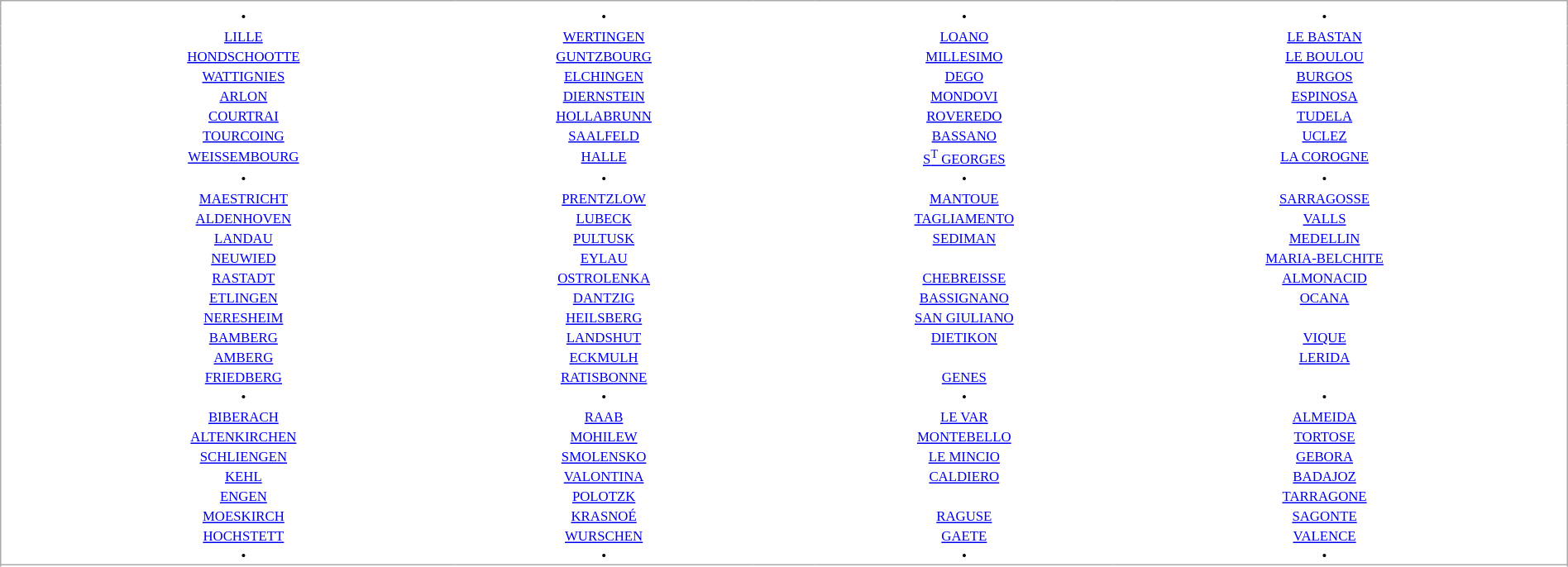<table align="center" border="0" cellspacing="0" cellpadding="2" style="border:1px solid #AAAAAA; border-collapse:collapse; font-size: 70%; text-align:center" width="100%">
<tr ---->
<th style="width: 6%;"></th>
<th style="width: 19%;"></th>
<th style="width: 4%;"></th>
<th style="width: 19%;"></th>
<th style="width: 4%;"></th>
<th style="width: 19%;"></th>
<th style="width: 4%;"></th>
<th style="width: 19%;"></th>
<th style="width: 6%;"></th>
</tr>
<tr --->
<td></td>
<td>•</td>
<td></td>
<td>•</td>
<td></td>
<td>•</td>
<td></td>
<td>•</td>
<td></td>
</tr>
<tr --->
<td></td>
<td><a href='#'>LILLE</a></td>
<td></td>
<td><a href='#'>WERTINGEN</a></td>
<td></td>
<td><a href='#'>LOANO</a></td>
<td></td>
<td><a href='#'>LE BASTAN</a></td>
<td></td>
</tr>
<tr --->
<td></td>
<td><a href='#'>HONDSCHOOTTE</a></td>
<td></td>
<td><a href='#'>GUNTZBOURG</a></td>
<td></td>
<td><a href='#'>MILLESIMO</a></td>
<td></td>
<td><a href='#'>LE BOULOU</a></td>
<td></td>
</tr>
<tr --->
<td></td>
<td><a href='#'>WATTIGNIES</a></td>
<td></td>
<td><a href='#'>ELCHINGEN</a></td>
<td></td>
<td><a href='#'>DEGO</a></td>
<td></td>
<td><a href='#'>BURGOS</a></td>
<td></td>
</tr>
<tr --->
<td></td>
<td><a href='#'>ARLON</a></td>
<td></td>
<td><a href='#'>DIERNSTEIN</a></td>
<td></td>
<td><a href='#'>MONDOVI</a></td>
<td></td>
<td><a href='#'>ESPINOSA</a></td>
<td></td>
</tr>
<tr --->
<td></td>
<td><a href='#'>COURTRAI</a></td>
<td></td>
<td><a href='#'>HOLLABRUNN</a></td>
<td></td>
<td><a href='#'>ROVEREDO</a></td>
<td></td>
<td><a href='#'>TUDELA</a></td>
<td></td>
</tr>
<tr --->
<td></td>
<td><a href='#'>TOURCOING</a></td>
<td></td>
<td><a href='#'>SAALFELD</a></td>
<td></td>
<td><a href='#'>BASSANO</a></td>
<td></td>
<td><a href='#'>UCLEZ</a></td>
<td></td>
</tr>
<tr --->
<td></td>
<td><a href='#'>WEISSEMBOURG</a></td>
<td></td>
<td><a href='#'>HALLE</a></td>
<td></td>
<td><a href='#'>S<sup>T</sup> GEORGES</a></td>
<td></td>
<td><a href='#'>LA COROGNE</a></td>
<td></td>
</tr>
<tr --->
<td></td>
<td>•</td>
<td></td>
<td>•</td>
<td></td>
<td>•</td>
<td></td>
<td>•</td>
<td></td>
</tr>
<tr --->
<td></td>
<td><a href='#'>MAESTRICHT</a></td>
<td></td>
<td><a href='#'>PRENTZLOW</a></td>
<td></td>
<td><a href='#'>MANTOUE</a></td>
<td></td>
<td><a href='#'>SARRAGOSSE</a></td>
<td></td>
</tr>
<tr --->
<td></td>
<td><a href='#'>ALDENHOVEN</a></td>
<td></td>
<td><a href='#'>LUBECK</a></td>
<td></td>
<td><a href='#'>TAGLIAMENTO</a></td>
<td></td>
<td><a href='#'>VALLS</a></td>
<td></td>
</tr>
<tr --->
<td></td>
<td><a href='#'>LANDAU</a></td>
<td></td>
<td><a href='#'>PULTUSK</a></td>
<td></td>
<td><a href='#'>SEDIMAN</a></td>
<td></td>
<td><a href='#'>MEDELLIN</a></td>
<td></td>
</tr>
<tr --->
<td></td>
<td><a href='#'>NEUWIED</a></td>
<td></td>
<td><a href='#'>EYLAU</a></td>
<td></td>
<td><a href='#'></a></td>
<td></td>
<td><a href='#'>MARIA-BELCHITE</a></td>
<td></td>
</tr>
<tr --->
<td></td>
<td><a href='#'>RASTADT</a></td>
<td></td>
<td><a href='#'>OSTROLENKA</a></td>
<td></td>
<td><a href='#'>CHEBREISSE</a></td>
<td></td>
<td><a href='#'>ALMONACID</a></td>
<td></td>
</tr>
<tr --->
<td></td>
<td><a href='#'>ETLINGEN</a></td>
<td></td>
<td><a href='#'>DANTZIG</a></td>
<td></td>
<td><a href='#'>BASSIGNANO</a></td>
<td></td>
<td><a href='#'>OCANA</a></td>
<td></td>
</tr>
<tr --->
<td></td>
<td><a href='#'>NERESHEIM</a></td>
<td></td>
<td><a href='#'>HEILSBERG</a></td>
<td></td>
<td><a href='#'>SAN GIULIANO</a></td>
<td></td>
<td><a href='#'></a></td>
<td></td>
</tr>
<tr --->
<td></td>
<td><a href='#'>BAMBERG</a></td>
<td></td>
<td><a href='#'>LANDSHUT</a></td>
<td></td>
<td><a href='#'>DIETIKON</a></td>
<td></td>
<td><a href='#'>VIQUE</a></td>
<td></td>
</tr>
<tr --->
<td></td>
<td><a href='#'>AMBERG</a></td>
<td></td>
<td><a href='#'>ECKMULH</a></td>
<td></td>
<td><a href='#'></a></td>
<td></td>
<td><a href='#'>LERIDA</a></td>
<td></td>
</tr>
<tr --->
<td></td>
<td><a href='#'>FRIEDBERG</a></td>
<td></td>
<td><a href='#'>RATISBONNE</a></td>
<td></td>
<td><a href='#'>GENES</a></td>
<td></td>
<td><a href='#'></a></td>
<td></td>
</tr>
<tr --->
<td></td>
<td>•</td>
<td></td>
<td>•</td>
<td></td>
<td>•</td>
<td></td>
<td>•</td>
<td></td>
</tr>
<tr --->
<td></td>
<td><a href='#'>BIBERACH</a></td>
<td></td>
<td><a href='#'>RAAB</a></td>
<td></td>
<td><a href='#'>LE VAR</a></td>
<td></td>
<td><a href='#'>ALMEIDA</a></td>
<td></td>
</tr>
<tr --->
<td></td>
<td><a href='#'>ALTENKIRCHEN</a></td>
<td></td>
<td><a href='#'>MOHILEW</a></td>
<td></td>
<td><a href='#'>MONTEBELLO</a></td>
<td></td>
<td><a href='#'>TORTOSE</a></td>
<td></td>
</tr>
<tr --->
<td></td>
<td><a href='#'>SCHLIENGEN</a></td>
<td></td>
<td><a href='#'>SMOLENSKO</a></td>
<td></td>
<td><a href='#'>LE MINCIO</a></td>
<td></td>
<td><a href='#'>GEBORA</a></td>
<td></td>
</tr>
<tr --->
<td></td>
<td><a href='#'>KEHL</a></td>
<td></td>
<td><a href='#'>VALONTINA</a></td>
<td></td>
<td><a href='#'>CALDIERO</a></td>
<td></td>
<td><a href='#'>BADAJOZ</a></td>
<td></td>
</tr>
<tr --->
<td></td>
<td><a href='#'>ENGEN</a></td>
<td></td>
<td><a href='#'>POLOTZK</a></td>
<td></td>
<td><a href='#'></a></td>
<td></td>
<td><a href='#'>TARRAGONE</a></td>
<td></td>
</tr>
<tr --->
<td></td>
<td><a href='#'>MOESKIRCH</a></td>
<td></td>
<td><a href='#'>KRASNOÉ</a></td>
<td></td>
<td><a href='#'>RAGUSE</a></td>
<td></td>
<td><a href='#'>SAGONTE</a></td>
<td></td>
</tr>
<tr --->
<td></td>
<td><a href='#'>HOCHSTETT</a></td>
<td></td>
<td><a href='#'>WURSCHEN</a></td>
<td></td>
<td><a href='#'>GAETE</a></td>
<td></td>
<td><a href='#'>VALENCE</a></td>
<td></td>
</tr>
<tr --->
<td></td>
<td>•</td>
<td></td>
<td>•</td>
<td></td>
<td>•</td>
<td></td>
<td>•</td>
<td></td>
</tr>
<tr --->
</tr>
</table>
